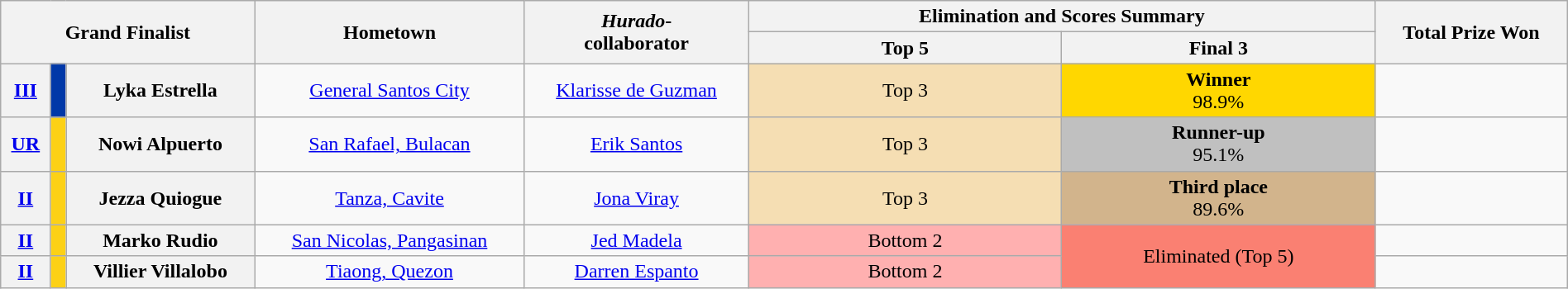<table class="wikitable" style="width:100%;text-align:center;font-size:100%">
<tr>
<th colspan="3" rowspan="2">Grand Finalist</th>
<th rowspan="2">Hometown</th>
<th rowspan="2"><em>Hurado</em>-<br>collaborator</th>
<th colspan="2">Elimination and Scores Summary</th>
<th rowspan="2">Total Prize Won</th>
</tr>
<tr>
<th rowspan="1" width="20%">Top 5</th>
<th rowspan="1" width="20%">Final 3</th>
</tr>
<tr>
<th><a href='#'>III</a></th>
<th style="background-color:#0038A8;" width="01%"></th>
<th style="background:#___;">Lyka Estrella</th>
<td><a href='#'>General Santos City</a></td>
<td><a href='#'>Klarisse de Guzman</a></td>
<td style="background:#F5DEB3;">Top 3</td>
<td style="background:gold;"><strong>Winner</strong><br>98.9%</td>
<td></td>
</tr>
<tr>
<th><a href='#'>UR</a></th>
<th style="background-color:#FCD116;" width="01%"></th>
<th style="background:#___;">Nowi Alpuerto</th>
<td><a href='#'>San Rafael, Bulacan</a></td>
<td><a href='#'>Erik Santos</a></td>
<td style="background:#F5DEB3;">Top 3</td>
<td style="background:silver;"><strong>Runner-up</strong><br>95.1%</td>
<td></td>
</tr>
<tr>
<th><a href='#'>II</a></th>
<th style="background-color:#FCD116;" width="01%"></th>
<th style="background:#___;">Jezza Quiogue</th>
<td><a href='#'>Tanza, Cavite</a></td>
<td><a href='#'>Jona Viray</a></td>
<td style="background:#F5DEB3;">Top 3</td>
<td style="background:tan;"><strong>Third place</strong><br>89.6%</td>
<td></td>
</tr>
<tr>
<th><a href='#'>II</a></th>
<th style="background-color:#FCD116;" width="01%"></th>
<th style="background:#___;">Marko Rudio</th>
<td><a href='#'>San Nicolas, Pangasinan</a></td>
<td><a href='#'>Jed Madela</a></td>
<td style="background:#FFb0b0;">Bottom 2</td>
<td rowspan="2" style="background:salmon;">Eliminated (Top 5)</td>
<td></td>
</tr>
<tr>
<th><a href='#'>II</a></th>
<th style="background-color:#FCD116;" width="01%"></th>
<th style="background:#___;">Villier Villalobo</th>
<td><a href='#'>Tiaong, Quezon</a></td>
<td><a href='#'>Darren Espanto</a></td>
<td style="background:#FFb0b0;">Bottom 2</td>
<td></td>
</tr>
</table>
